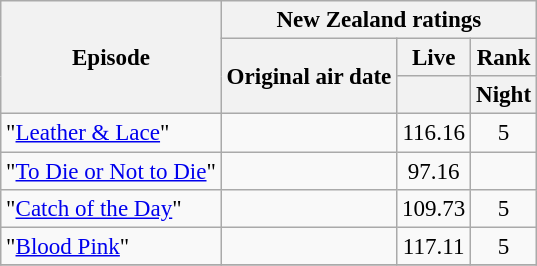<table class="wikitable plainrowheaders" style="text-align:center; font-size:96%;">
<tr>
<th scope="col" rowspan="3">Episode</th>
<th scope="col" colspan="3">New Zealand ratings</th>
</tr>
<tr>
<th scope="col" rowspan="2">Original air date</th>
<th scope="col">Live</th>
<th scope="col">Rank</th>
</tr>
<tr>
<th scope="col"></th>
<th scope="col">Night</th>
</tr>
<tr>
<td scope="row" style="text-align:left;">"<a href='#'>Leather & Lace</a>"</td>
<td></td>
<td>116.16</td>
<td>5</td>
</tr>
<tr>
<td scope="row" style="text-align:left;">"<a href='#'>To Die or Not to Die</a>"</td>
<td></td>
<td>97.16</td>
<td></td>
</tr>
<tr>
<td scope="row" style="text-align:left;">"<a href='#'>Catch of the Day</a>"</td>
<td></td>
<td>109.73</td>
<td>5</td>
</tr>
<tr>
<td scope="row" style="text-align:left;">"<a href='#'>Blood Pink</a>"</td>
<td></td>
<td>117.11</td>
<td>5</td>
</tr>
<tr>
</tr>
</table>
